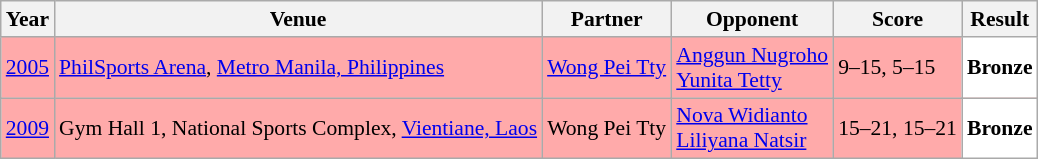<table class="sortable wikitable" style="font-size: 90%;">
<tr>
<th>Year</th>
<th>Venue</th>
<th>Partner</th>
<th>Opponent</th>
<th>Score</th>
<th>Result</th>
</tr>
<tr style="background:#FFAAAA">
<td align="center"><a href='#'>2005</a></td>
<td align="left"><a href='#'>PhilSports Arena</a>, <a href='#'>Metro Manila, Philippines</a></td>
<td align="left"> <a href='#'>Wong Pei Tty</a></td>
<td align="left"> <a href='#'>Anggun Nugroho</a> <br>  <a href='#'>Yunita Tetty</a></td>
<td align="left">9–15, 5–15</td>
<td style="text-align:left; background:white"> <strong>Bronze</strong></td>
</tr>
<tr style="background:#FFAAAA">
<td align="center"><a href='#'>2009</a></td>
<td align="left">Gym Hall 1, National Sports Complex, <a href='#'>Vientiane, Laos</a></td>
<td align="left"> Wong Pei Tty</td>
<td align="left"> <a href='#'>Nova Widianto</a> <br>  <a href='#'>Liliyana Natsir</a></td>
<td align="left">15–21, 15–21</td>
<td style="text-align:left; background:white"> <strong>Bronze</strong></td>
</tr>
</table>
